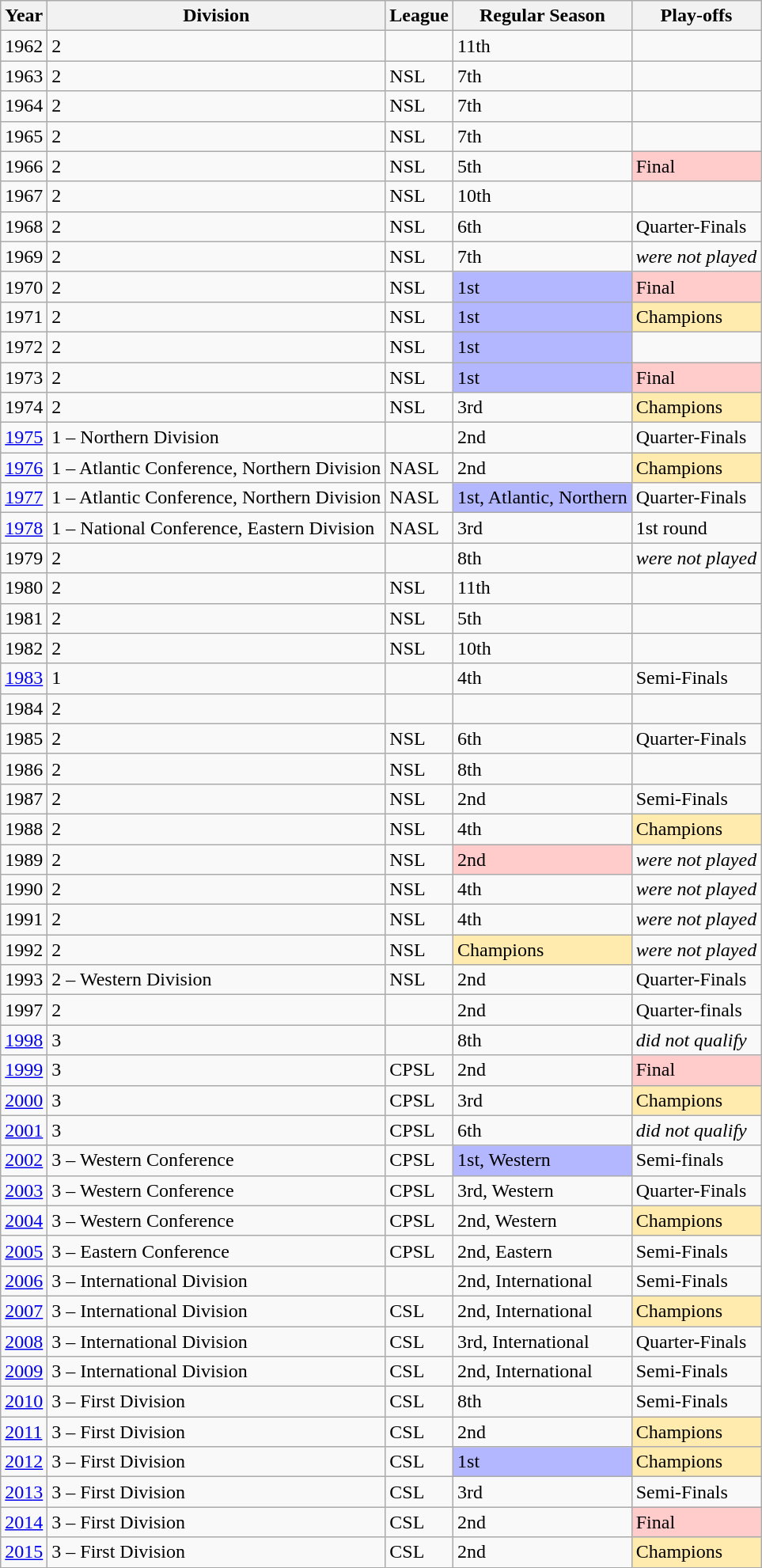<table class="wikitable">
<tr>
<th>Year</th>
<th>Division</th>
<th>League</th>
<th>Regular Season</th>
<th>Play-offs</th>
</tr>
<tr>
<td>1962</td>
<td>2</td>
<td></td>
<td>11th</td>
<td></td>
</tr>
<tr>
<td>1963</td>
<td>2</td>
<td>NSL</td>
<td>7th</td>
<td></td>
</tr>
<tr>
<td>1964</td>
<td>2</td>
<td>NSL</td>
<td>7th</td>
<td></td>
</tr>
<tr>
<td>1965</td>
<td>2</td>
<td>NSL</td>
<td>7th</td>
<td></td>
</tr>
<tr>
<td>1966</td>
<td>2</td>
<td>NSL</td>
<td>5th</td>
<td style="background:#ffcbcb;">Final</td>
</tr>
<tr>
<td>1967</td>
<td>2</td>
<td>NSL</td>
<td>10th</td>
<td></td>
</tr>
<tr>
<td>1968</td>
<td>2</td>
<td>NSL</td>
<td>6th</td>
<td>Quarter-Finals</td>
</tr>
<tr>
<td>1969</td>
<td>2</td>
<td>NSL</td>
<td>7th</td>
<td><em>were not played</em></td>
</tr>
<tr>
<td>1970</td>
<td>2</td>
<td>NSL</td>
<td style="background:#b3b7ff;">1st</td>
<td style="background:#ffcbcb;">Final</td>
</tr>
<tr>
<td>1971</td>
<td>2</td>
<td>NSL</td>
<td style="background:#b3b7ff;">1st</td>
<td style="background:#ffebad;">Champions</td>
</tr>
<tr>
<td>1972</td>
<td>2</td>
<td>NSL</td>
<td style="background:#b3b7ff;">1st</td>
<td></td>
</tr>
<tr>
<td>1973</td>
<td>2</td>
<td>NSL</td>
<td style="background:#b3b7ff;">1st</td>
<td style="background:#ffcbcb;">Final</td>
</tr>
<tr>
<td>1974</td>
<td>2</td>
<td>NSL</td>
<td>3rd</td>
<td style="background:#ffebad;">Champions</td>
</tr>
<tr>
<td><a href='#'>1975</a></td>
<td>1 – Northern Division</td>
<td></td>
<td>2nd</td>
<td>Quarter-Finals</td>
</tr>
<tr>
<td><a href='#'>1976</a></td>
<td>1 – Atlantic Conference, Northern Division</td>
<td>NASL</td>
<td>2nd</td>
<td style="background:#ffebad;">Champions</td>
</tr>
<tr>
<td><a href='#'>1977</a></td>
<td>1 – Atlantic Conference, Northern Division</td>
<td>NASL</td>
<td style="background:#b3b7ff;">1st, Atlantic, Northern</td>
<td>Quarter-Finals</td>
</tr>
<tr>
<td><a href='#'>1978</a></td>
<td>1 – National Conference, Eastern Division</td>
<td>NASL</td>
<td>3rd</td>
<td>1st round</td>
</tr>
<tr>
<td>1979</td>
<td>2</td>
<td></td>
<td>8th</td>
<td><em>were not played</em></td>
</tr>
<tr>
<td>1980</td>
<td>2</td>
<td>NSL</td>
<td>11th</td>
<td></td>
</tr>
<tr>
<td>1981</td>
<td>2</td>
<td>NSL</td>
<td>5th</td>
<td></td>
</tr>
<tr>
<td>1982</td>
<td>2</td>
<td>NSL</td>
<td>10th</td>
<td></td>
</tr>
<tr>
<td><a href='#'>1983</a></td>
<td>1</td>
<td></td>
<td>4th</td>
<td>Semi-Finals</td>
</tr>
<tr>
<td>1984</td>
<td>2</td>
<td></td>
<td></td>
<td></td>
</tr>
<tr>
<td>1985</td>
<td>2</td>
<td>NSL</td>
<td>6th</td>
<td>Quarter-Finals</td>
</tr>
<tr>
<td>1986</td>
<td>2</td>
<td>NSL</td>
<td>8th</td>
<td></td>
</tr>
<tr>
<td>1987</td>
<td>2</td>
<td>NSL</td>
<td>2nd</td>
<td>Semi-Finals</td>
</tr>
<tr>
<td>1988</td>
<td>2</td>
<td>NSL</td>
<td>4th</td>
<td style="background:#ffebad;">Champions</td>
</tr>
<tr>
<td>1989</td>
<td>2</td>
<td>NSL</td>
<td style="background:#ffcbcb;">2nd</td>
<td><em>were not played</em></td>
</tr>
<tr>
<td>1990</td>
<td>2</td>
<td>NSL</td>
<td>4th</td>
<td><em>were not played</em></td>
</tr>
<tr>
<td>1991</td>
<td>2</td>
<td>NSL</td>
<td>4th</td>
<td><em>were not played</em></td>
</tr>
<tr>
<td>1992</td>
<td>2</td>
<td>NSL</td>
<td style="background:#ffebad;">Champions</td>
<td><em>were not played</em></td>
</tr>
<tr>
<td>1993</td>
<td>2 – Western Division</td>
<td>NSL</td>
<td>2nd</td>
<td>Quarter-Finals</td>
</tr>
<tr>
<td>1997</td>
<td>2</td>
<td></td>
<td>2nd</td>
<td>Quarter-finals</td>
</tr>
<tr>
<td><a href='#'>1998</a></td>
<td>3</td>
<td></td>
<td>8th</td>
<td><em>did not qualify</em></td>
</tr>
<tr>
<td><a href='#'>1999</a></td>
<td>3</td>
<td>CPSL</td>
<td>2nd</td>
<td style="background:#ffcbcb;">Final</td>
</tr>
<tr>
<td><a href='#'>2000</a></td>
<td>3</td>
<td>CPSL</td>
<td>3rd</td>
<td style="background:#ffebad;">Champions</td>
</tr>
<tr>
<td><a href='#'>2001</a></td>
<td>3</td>
<td>CPSL</td>
<td>6th</td>
<td><em>did not qualify</em></td>
</tr>
<tr>
<td><a href='#'>2002</a></td>
<td>3 – Western Conference</td>
<td>CPSL</td>
<td style="background:#b3b7ff;">1st, Western</td>
<td>Semi-finals</td>
</tr>
<tr>
<td><a href='#'>2003</a></td>
<td>3 – Western Conference</td>
<td>CPSL</td>
<td>3rd, Western</td>
<td>Quarter-Finals</td>
</tr>
<tr>
<td><a href='#'>2004</a></td>
<td>3 – Western Conference</td>
<td>CPSL</td>
<td>2nd, Western</td>
<td style="background:#ffebad;">Champions</td>
</tr>
<tr>
<td><a href='#'>2005</a></td>
<td>3 – Eastern Conference</td>
<td>CPSL</td>
<td>2nd, Eastern</td>
<td>Semi-Finals</td>
</tr>
<tr>
<td><a href='#'>2006</a></td>
<td>3 – International Division</td>
<td></td>
<td>2nd, International</td>
<td>Semi-Finals</td>
</tr>
<tr>
<td><a href='#'>2007</a></td>
<td>3 – International Division</td>
<td>CSL</td>
<td>2nd, International</td>
<td style="background:#ffebad;">Champions</td>
</tr>
<tr>
<td><a href='#'>2008</a></td>
<td>3 – International Division</td>
<td>CSL</td>
<td>3rd, International</td>
<td>Quarter-Finals</td>
</tr>
<tr>
<td><a href='#'>2009</a></td>
<td>3 – International Division</td>
<td>CSL</td>
<td>2nd, International</td>
<td>Semi-Finals</td>
</tr>
<tr>
<td><a href='#'>2010</a></td>
<td>3 – First Division</td>
<td>CSL</td>
<td>8th</td>
<td>Semi-Finals</td>
</tr>
<tr>
<td><a href='#'>2011</a></td>
<td>3 – First Division</td>
<td>CSL</td>
<td>2nd</td>
<td style="background:#ffebad;">Champions</td>
</tr>
<tr>
<td><a href='#'>2012</a></td>
<td>3 – First Division</td>
<td>CSL</td>
<td style="background:#b3b7ff;">1st</td>
<td style="background:#ffebad;">Champions</td>
</tr>
<tr>
<td><a href='#'>2013</a></td>
<td>3 – First Division</td>
<td>CSL</td>
<td>3rd</td>
<td>Semi-Finals</td>
</tr>
<tr>
<td><a href='#'>2014</a></td>
<td>3 – First Division</td>
<td>CSL</td>
<td>2nd</td>
<td style="background:#ffcbcb;">Final</td>
</tr>
<tr>
<td><a href='#'>2015</a></td>
<td>3 – First Division</td>
<td>CSL</td>
<td>2nd</td>
<td style="background:#ffebad;">Champions</td>
</tr>
</table>
